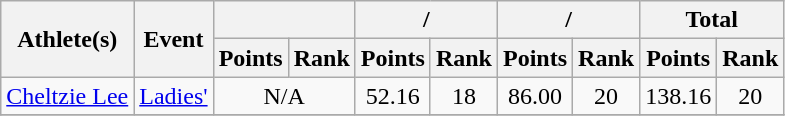<table class="wikitable">
<tr>
<th rowspan="2">Athlete(s)</th>
<th rowspan="2">Event</th>
<th colspan="2"></th>
<th colspan="2">/</th>
<th colspan="2">/</th>
<th colspan="2">Total</th>
</tr>
<tr>
<th>Points</th>
<th>Rank</th>
<th>Points</th>
<th>Rank</th>
<th>Points</th>
<th>Rank</th>
<th>Points</th>
<th>Rank</th>
</tr>
<tr align="center">
<td align="left"><a href='#'>Cheltzie Lee</a></td>
<td align="left"><a href='#'>Ladies'</a></td>
<td colspan=2 align=center>N/A</td>
<td>52.16</td>
<td>18</td>
<td>86.00</td>
<td>20</td>
<td>138.16</td>
<td>20</td>
</tr>
<tr>
</tr>
</table>
